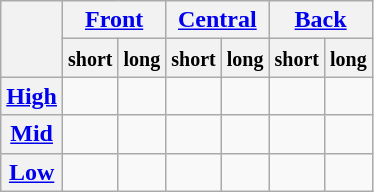<table class="wikitable" style="text-align:center">
<tr>
<th rowspan="2"></th>
<th colspan="2"><a href='#'>Front</a></th>
<th colspan="2"><a href='#'>Central</a></th>
<th colspan="2"><a href='#'>Back</a></th>
</tr>
<tr>
<th><small>short</small></th>
<th><small>long</small></th>
<th><small>short</small></th>
<th><small>long</small></th>
<th><small>short</small></th>
<th><small>long</small></th>
</tr>
<tr align="center">
<th><a href='#'>High</a></th>
<td></td>
<td></td>
<td></td>
<td></td>
<td></td>
<td></td>
</tr>
<tr align="center">
<th><a href='#'>Mid</a></th>
<td></td>
<td></td>
<td></td>
<td></td>
<td></td>
<td></td>
</tr>
<tr align="center">
<th><a href='#'>Low</a></th>
<td></td>
<td></td>
<td></td>
<td></td>
<td></td>
<td></td>
</tr>
</table>
